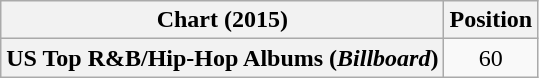<table class="wikitable plainrowheaders" style="text-align:center">
<tr>
<th scope="col">Chart (2015)</th>
<th scope="col">Position</th>
</tr>
<tr>
<th scope="row">US Top R&B/Hip-Hop Albums (<em>Billboard</em>)</th>
<td>60</td>
</tr>
</table>
